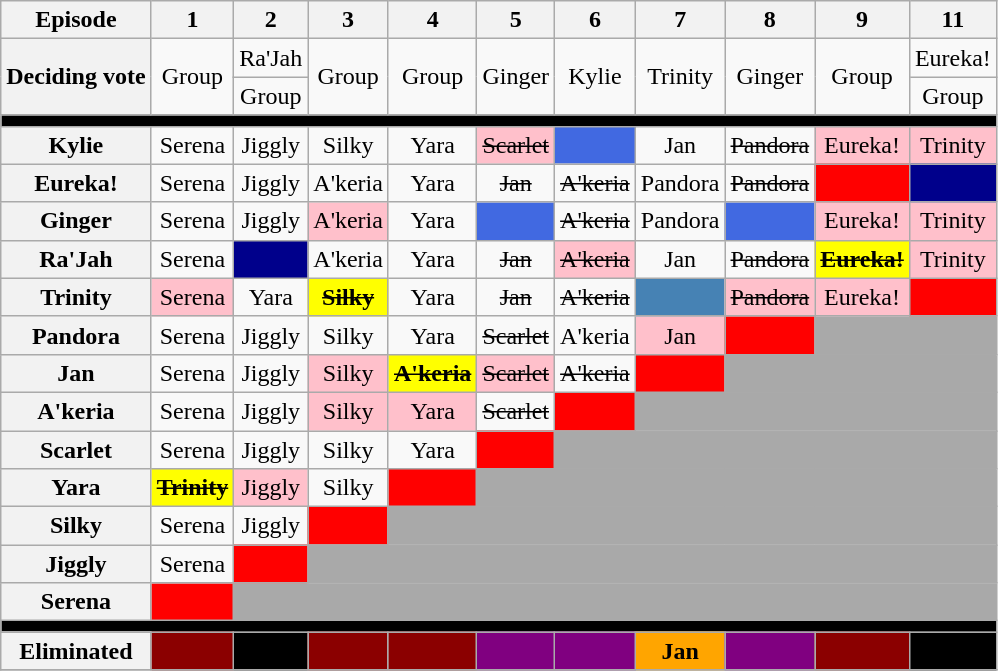<table class="wikitable" style="text-align:center">
<tr>
<th scope="col">Episode</th>
<th scope="col">1</th>
<th scope="col">2</th>
<th scope="col">3</th>
<th scope="col">4</th>
<th scope="col">5</th>
<th scope="col">6</th>
<th scope="col">7</th>
<th scope="col">8</th>
<th scope="col">9</th>
<th scope="col">11</th>
</tr>
<tr>
<th rowspan="2" scope="row" nowrap>Deciding vote</th>
<td rowspan="2">Group</td>
<td>Ra'Jah</td>
<td rowspan="2">Group</td>
<td rowspan="2">Group</td>
<td rowspan="2">Ginger</td>
<td rowspan="2">Kylie</td>
<td rowspan="2">Trinity</td>
<td rowspan="2">Ginger</td>
<td rowspan="2">Group</td>
<td>Eureka!</td>
</tr>
<tr>
<td nowrap>Group</td>
<td nowrap>Group</td>
</tr>
<tr>
<td colspan="11" bgcolor="black"></td>
</tr>
<tr>
<th scope="row">Kylie</th>
<td>Serena</td>
<td>Jiggly</td>
<td>Silky</td>
<td>Yara</td>
<td bgcolor="pink"><s>Scarlet</s></td>
<td bgcolor="royalblue"></td>
<td>Jan</td>
<td><s>Pandora</s></td>
<td bgcolor="pink">Eureka!</td>
<td bgcolor="pink">Trinity</td>
</tr>
<tr>
<th scope="row">Eureka!</th>
<td>Serena</td>
<td>Jiggly</td>
<td>A'keria</td>
<td>Yara</td>
<td><s>Jan</s></td>
<td><s>A'keria</s></td>
<td>Pandora</td>
<td><s>Pandora</s></td>
<td bgcolor="red"></td>
<td bgcolor="darkblue"></td>
</tr>
<tr>
<th scope="row">Ginger</th>
<td>Serena</td>
<td>Jiggly</td>
<td bgcolor="pink">A'keria</td>
<td>Yara</td>
<td bgcolor="royalblue"></td>
<td><s>A'keria</s></td>
<td>Pandora</td>
<td bgcolor="royalblue"></td>
<td bgcolor="pink">Eureka!</td>
<td bgcolor="pink">Trinity</td>
</tr>
<tr>
<th scope="row">Ra'Jah</th>
<td>Serena</td>
<td bgcolor="darkblue"></td>
<td>A'keria</td>
<td>Yara</td>
<td><s>Jan</s></td>
<td bgcolor="pink"><s>A'keria</s></td>
<td>Jan</td>
<td><s>Pandora</s></td>
<td bgcolor="yellow"><strong><s>Eureka!</s></strong></td>
<td bgcolor="pink">Trinity</td>
</tr>
<tr>
<th scope="row">Trinity</th>
<td bgcolor="pink">Serena</td>
<td>Yara</td>
<td bgcolor="yellow"><strong><s>Silky</s></strong></td>
<td>Yara</td>
<td><s>Jan</s></td>
<td><s>A'keria</s></td>
<td bgcolor="steelblue"></td>
<td bgcolor="pink"><s>Pandora</s></td>
<td bgcolor="pink">Eureka!</td>
<td bgcolor="red"></td>
</tr>
<tr>
<th scope="row">Pandora</th>
<td>Serena</td>
<td>Jiggly</td>
<td>Silky</td>
<td>Yara</td>
<td><s>Scarlet</s></td>
<td>A'keria</td>
<td bgcolor="pink">Jan</td>
<td bgcolor="red"></td>
<td bgcolor="darkgray" colspan="3"></td>
</tr>
<tr>
<th scope="row">Jan</th>
<td>Serena</td>
<td>Jiggly</td>
<td bgcolor="pink">Silky</td>
<td bgcolor="yellow"><strong><s>A'keria</s></strong></td>
<td bgcolor="pink"><s>Scarlet</s></td>
<td><s>A'keria</s></td>
<td bgcolor="red"></td>
<td bgcolor="darkgray" colspan="4"></td>
</tr>
<tr>
<th scope="row">A'keria</th>
<td>Serena</td>
<td>Jiggly</td>
<td bgcolor="pink">Silky</td>
<td bgcolor="pink">Yara</td>
<td><s>Scarlet</s></td>
<td bgcolor="red"></td>
<td bgcolor="darkgray" colspan="5"></td>
</tr>
<tr>
<th scope="row">Scarlet</th>
<td>Serena</td>
<td>Jiggly</td>
<td>Silky</td>
<td>Yara</td>
<td bgcolor="red"></td>
<td bgcolor="darkgray" colspan="6"></td>
</tr>
<tr>
<th scope="row">Yara</th>
<td bgcolor="yellow"><strong><s>Trinity</s></strong></td>
<td bgcolor="pink">Jiggly</td>
<td>Silky</td>
<td bgcolor="red"></td>
<td bgcolor="darkgray" colspan="7"></td>
</tr>
<tr>
<th scope="row">Silky</th>
<td>Serena</td>
<td>Jiggly</td>
<td bgcolor="red"></td>
<td bgcolor="darkgray" colspan="8"></td>
</tr>
<tr>
<th scope="row">Jiggly</th>
<td>Serena</td>
<td bgcolor="red"></td>
<td bgcolor="darkgray" colspan="9"></td>
</tr>
<tr>
<th scope="row">Serena</th>
<td bgcolor="red"></td>
<td bgcolor="darkgray" colspan="10"></td>
</tr>
<tr>
<td colspan="11" style="background:black;"></td>
</tr>
<tr>
<th scope="row">Eliminated</th>
<td bgcolor="darkred"><strong></strong></td>
<td bgcolor="black"><strong></strong></td>
<td bgcolor="darkred"><strong></strong></td>
<td bgcolor="darkred"><strong></strong></td>
<td bgcolor="purple"><strong></strong></td>
<td bgcolor="purple"><strong></strong></td>
<td bgcolor="orange"><strong>Jan</strong></td>
<td bgcolor="purple"><strong></strong></td>
<td bgcolor="darkred"><strong></strong></td>
<td bgcolor="black"><strong></strong></td>
</tr>
<tr>
</tr>
</table>
